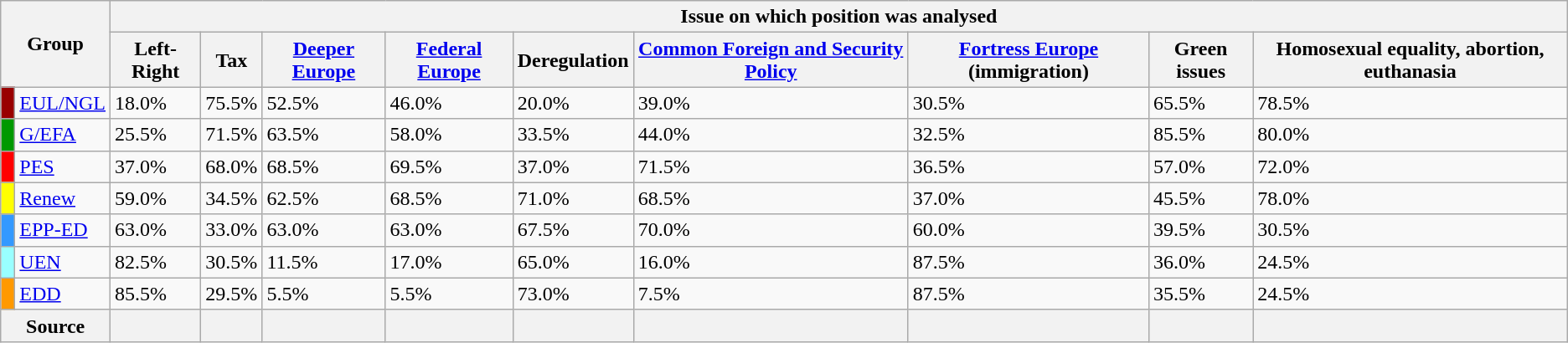<table class="wikitable sortable">
<tr>
<th colspan="2" rowspan="2">Group</th>
<th colspan="9">Issue on which position was analysed</th>
</tr>
<tr>
<th>Left-Right</th>
<th>Tax</th>
<th><a href='#'>Deeper Europe</a></th>
<th><a href='#'>Federal Europe</a></th>
<th>Deregulation</th>
<th><a href='#'>Common Foreign and Security Policy</a></th>
<th><a href='#'>Fortress Europe</a> (immigration)</th>
<th>Green issues</th>
<th>Homosexual equality, abortion, euthanasia</th>
</tr>
<tr>
<td style="background:#900;"> </td>
<td><a href='#'>EUL/NGL</a></td>
<td>18.0%</td>
<td>75.5%</td>
<td>52.5%</td>
<td>46.0%</td>
<td>20.0%</td>
<td>39.0%</td>
<td>30.5%</td>
<td>65.5%</td>
<td>78.5%</td>
</tr>
<tr>
<td style="background:#090;"> </td>
<td><a href='#'>G/EFA</a></td>
<td>25.5%</td>
<td>71.5%</td>
<td>63.5%</td>
<td>58.0%</td>
<td>33.5%</td>
<td>44.0%</td>
<td>32.5%</td>
<td>85.5%</td>
<td>80.0%</td>
</tr>
<tr>
<td style="background:#f00;"> </td>
<td><a href='#'>PES</a></td>
<td>37.0%</td>
<td>68.0%</td>
<td>68.5%</td>
<td>69.5%</td>
<td>37.0%</td>
<td>71.5%</td>
<td>36.5%</td>
<td>57.0%</td>
<td>72.0%</td>
</tr>
<tr>
<td style="background:#ff0;"> </td>
<td><a href='#'>Renew</a></td>
<td>59.0%</td>
<td>34.5%</td>
<td>62.5%</td>
<td>68.5%</td>
<td>71.0%</td>
<td>68.5%</td>
<td>37.0%</td>
<td>45.5%</td>
<td>78.0%</td>
</tr>
<tr>
<td style="background:#39f;"> </td>
<td><a href='#'>EPP-ED</a></td>
<td>63.0%</td>
<td>33.0%</td>
<td>63.0%</td>
<td>63.0%</td>
<td>67.5%</td>
<td>70.0%</td>
<td>60.0%</td>
<td>39.5%</td>
<td>30.5%</td>
</tr>
<tr>
<td style="background:#9ff;"> </td>
<td><a href='#'>UEN</a></td>
<td>82.5%</td>
<td>30.5%</td>
<td>11.5%</td>
<td>17.0%</td>
<td>65.0%</td>
<td>16.0%</td>
<td>87.5%</td>
<td>36.0%</td>
<td>24.5%</td>
</tr>
<tr>
<td style="background:#f90;"> </td>
<td><a href='#'>EDD</a></td>
<td>85.5%</td>
<td>29.5%</td>
<td>5.5%</td>
<td>5.5%</td>
<td>73.0%</td>
<td>7.5%</td>
<td>87.5%</td>
<td>35.5%</td>
<td>24.5%</td>
</tr>
<tr>
<th colspan="2">Source</th>
<th></th>
<th></th>
<th></th>
<th></th>
<th></th>
<th></th>
<th></th>
<th></th>
<th></th>
</tr>
</table>
